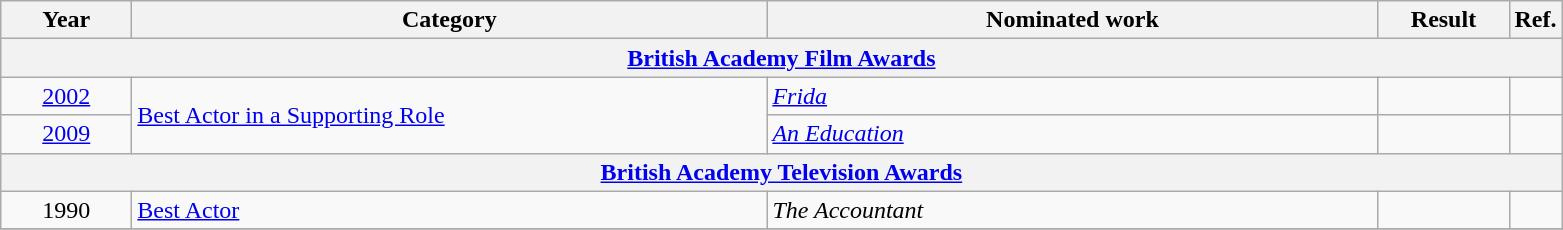<table class=wikitable>
<tr>
<th scope="col" style="width:5em;">Year</th>
<th scope="col" style="width:26em;">Category</th>
<th scope="col" style="width:25em;">Nominated work</th>
<th scope="col" style="width:5em;">Result</th>
<th>Ref.</th>
</tr>
<tr>
<th colspan=5><a href='#'>British Academy Film Awards</a></th>
</tr>
<tr>
<td style="text-align:center;"><a href='#'>2002</a></td>
<td rowspan=2><a href='#'>Best Actor in a Supporting Role</a></td>
<td><em><a href='#'>Frida</a></em></td>
<td></td>
<td></td>
</tr>
<tr>
<td style="text-align:center;"><a href='#'>2009</a></td>
<td><em><a href='#'>An Education</a></em></td>
<td></td>
<td></td>
</tr>
<tr>
<th colspan=5><a href='#'>British Academy Television Awards</a></th>
</tr>
<tr>
<td style="text-align:center;">1990</td>
<td><a href='#'>Best Actor</a></td>
<td><em>The Accountant</em></td>
<td></td>
<td></td>
</tr>
<tr>
</tr>
</table>
